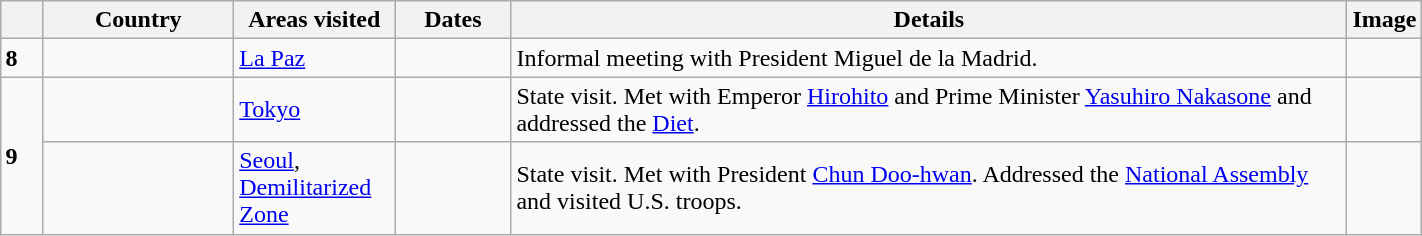<table class="wikitable sortable" border="1" style="margin: 1em auto 1em auto">
<tr>
<th style="width: 3%;"></th>
<th width=120>Country</th>
<th width=100>Areas visited</th>
<th width=70>Dates</th>
<th width=550>Details</th>
<th>Image</th>
</tr>
<tr>
<td><strong>8</strong></td>
<td></td>
<td><a href='#'>La Paz</a></td>
<td></td>
<td>Informal meeting with President Miguel de la Madrid.</td>
<td></td>
</tr>
<tr>
<td rowspan=2><strong>9</strong></td>
<td></td>
<td><a href='#'>Tokyo</a></td>
<td></td>
<td>State visit. Met with Emperor <a href='#'>Hirohito</a> and Prime Minister <a href='#'>Yasuhiro Nakasone</a> and addressed the <a href='#'>Diet</a>.</td>
<td></td>
</tr>
<tr>
<td></td>
<td><a href='#'>Seoul</a>,<br><a href='#'>Demilitarized Zone</a></td>
<td></td>
<td>State visit. Met with President <a href='#'>Chun Doo-hwan</a>. Addressed the <a href='#'>National Assembly</a> and visited U.S. troops.</td>
<td></td>
</tr>
</table>
